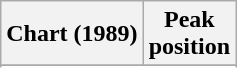<table class="wikitable sortable plainrowheaders">
<tr>
<th scope="col">Chart (1989)</th>
<th scope="col">Peak<br>position</th>
</tr>
<tr>
</tr>
<tr>
</tr>
<tr>
</tr>
</table>
